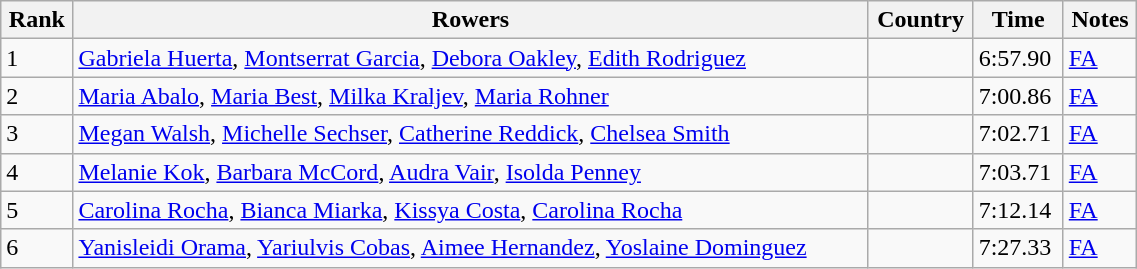<table class="wikitable" width=60%>
<tr>
<th>Rank</th>
<th>Rowers</th>
<th>Country</th>
<th>Time</th>
<th>Notes</th>
</tr>
<tr>
<td>1</td>
<td><a href='#'>Gabriela Huerta</a>, <a href='#'>Montserrat Garcia</a>, <a href='#'>Debora Oakley</a>, <a href='#'>Edith Rodriguez</a></td>
<td></td>
<td>6:57.90</td>
<td><a href='#'>FA</a></td>
</tr>
<tr>
<td>2</td>
<td><a href='#'>Maria Abalo</a>, <a href='#'>Maria Best</a>, <a href='#'>Milka Kraljev</a>, <a href='#'>Maria Rohner</a></td>
<td></td>
<td>7:00.86</td>
<td><a href='#'>FA</a></td>
</tr>
<tr>
<td>3</td>
<td><a href='#'>Megan Walsh</a>, <a href='#'>Michelle Sechser</a>, <a href='#'>Catherine Reddick</a>, <a href='#'>Chelsea Smith</a></td>
<td></td>
<td>7:02.71</td>
<td><a href='#'>FA</a></td>
</tr>
<tr>
<td>4</td>
<td><a href='#'>Melanie Kok</a>, <a href='#'>Barbara McCord</a>, <a href='#'>Audra Vair</a>, <a href='#'>Isolda Penney</a></td>
<td></td>
<td>7:03.71</td>
<td><a href='#'>FA</a></td>
</tr>
<tr>
<td>5</td>
<td><a href='#'>Carolina Rocha</a>, <a href='#'>Bianca Miarka</a>, <a href='#'>Kissya Costa</a>, <a href='#'>Carolina Rocha</a></td>
<td></td>
<td>7:12.14</td>
<td><a href='#'>FA</a></td>
</tr>
<tr>
<td>6</td>
<td><a href='#'>Yanisleidi Orama</a>, <a href='#'>Yariulvis Cobas</a>, <a href='#'>Aimee Hernandez</a>, <a href='#'>Yoslaine Dominguez</a></td>
<td></td>
<td>7:27.33</td>
<td><a href='#'>FA</a></td>
</tr>
</table>
